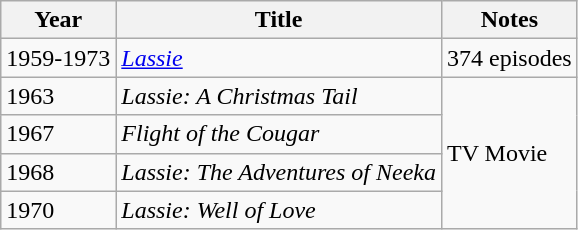<table class="wikitable sortable">
<tr>
<th>Year</th>
<th>Title</th>
<th>Notes</th>
</tr>
<tr>
<td>1959-1973</td>
<td><em><a href='#'>Lassie</a></em></td>
<td>374 episodes</td>
</tr>
<tr>
<td>1963</td>
<td><em>Lassie: A Christmas Tail</em></td>
<td rowspan=4>TV Movie</td>
</tr>
<tr>
<td>1967</td>
<td><em>Flight of the Cougar</em></td>
</tr>
<tr>
<td>1968</td>
<td><em>Lassie: The Adventures of Neeka</em></td>
</tr>
<tr>
<td>1970</td>
<td><em>Lassie: Well of Love</em></td>
</tr>
</table>
